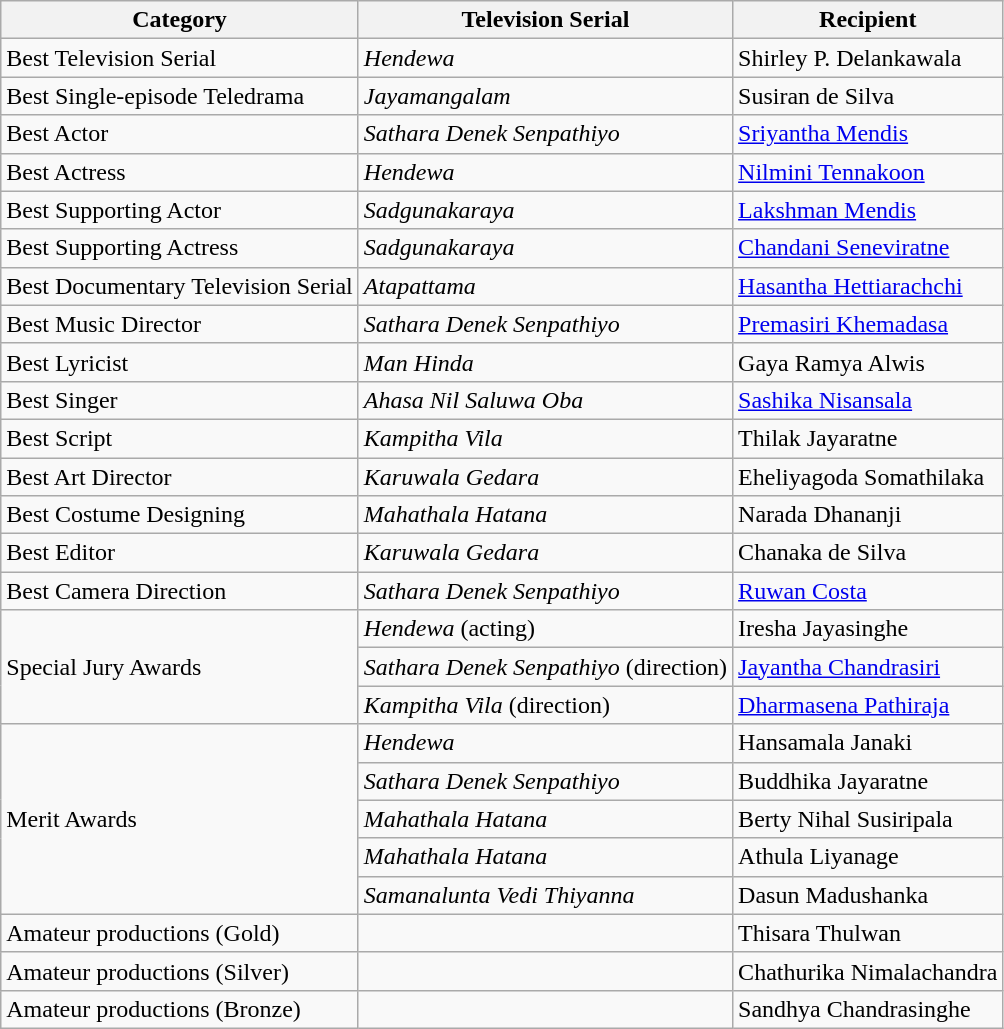<table class="wikitable plainrowheaders sortable">
<tr>
<th scope="col">Category</th>
<th scope="col">Television Serial</th>
<th scope="col">Recipient</th>
</tr>
<tr>
<td>Best Television Serial</td>
<td><em>Hendewa</em></td>
<td>Shirley P. Delankawala</td>
</tr>
<tr>
<td>Best Single-episode Teledrama</td>
<td><em>Jayamangalam</em></td>
<td>Susiran de Silva</td>
</tr>
<tr>
<td>Best Actor</td>
<td><em>Sathara Denek Senpathiyo</em></td>
<td><a href='#'>Sriyantha Mendis</a></td>
</tr>
<tr>
<td>Best Actress</td>
<td><em>Hendewa</em></td>
<td><a href='#'>Nilmini Tennakoon</a></td>
</tr>
<tr>
<td>Best Supporting Actor</td>
<td><em>Sadgunakaraya</em></td>
<td><a href='#'>Lakshman Mendis</a></td>
</tr>
<tr>
<td>Best Supporting Actress</td>
<td><em>Sadgunakaraya</em></td>
<td><a href='#'>Chandani Seneviratne</a></td>
</tr>
<tr>
<td>Best Documentary Television Serial</td>
<td><em>Atapattama</em></td>
<td><a href='#'>Hasantha Hettiarachchi</a></td>
</tr>
<tr>
<td>Best Music Director</td>
<td><em>Sathara Denek Senpathiyo</em></td>
<td><a href='#'>Premasiri Khemadasa</a></td>
</tr>
<tr>
<td>Best Lyricist</td>
<td><em>Man Hinda</em></td>
<td>Gaya Ramya Alwis</td>
</tr>
<tr>
<td>Best Singer</td>
<td><em>Ahasa Nil Saluwa Oba</em></td>
<td><a href='#'>Sashika Nisansala</a></td>
</tr>
<tr>
<td>Best Script</td>
<td><em>Kampitha Vila</em></td>
<td>Thilak Jayaratne</td>
</tr>
<tr>
<td>Best Art Director</td>
<td><em>Karuwala Gedara</em></td>
<td>Eheliyagoda Somathilaka</td>
</tr>
<tr>
<td>Best Costume Designing</td>
<td><em>Mahathala Hatana</em></td>
<td>Narada Dhananji</td>
</tr>
<tr>
<td>Best Editor</td>
<td><em>Karuwala Gedara</em></td>
<td>Chanaka de Silva</td>
</tr>
<tr>
<td>Best Camera Direction</td>
<td><em>Sathara Denek Senpathiyo</em></td>
<td><a href='#'>Ruwan Costa</a></td>
</tr>
<tr>
<td rowspan=3>Special Jury Awards</td>
<td><em>Hendewa</em> (acting)</td>
<td>Iresha Jayasinghe</td>
</tr>
<tr>
<td><em>Sathara Denek Senpathiyo</em> (direction)</td>
<td><a href='#'>Jayantha Chandrasiri</a></td>
</tr>
<tr>
<td><em>Kampitha Vila</em> (direction)</td>
<td><a href='#'>Dharmasena Pathiraja</a></td>
</tr>
<tr>
<td rowspan=5>Merit Awards</td>
<td><em>Hendewa</em></td>
<td>Hansamala Janaki</td>
</tr>
<tr>
<td><em>Sathara Denek Senpathiyo</em></td>
<td>Buddhika Jayaratne</td>
</tr>
<tr>
<td><em>Mahathala Hatana</em></td>
<td>Berty Nihal Susiripala</td>
</tr>
<tr>
<td><em>Mahathala Hatana</em></td>
<td>Athula Liyanage</td>
</tr>
<tr>
<td><em>Samanalunta Vedi Thiyanna</em></td>
<td>Dasun Madushanka</td>
</tr>
<tr>
<td>Amateur productions (Gold)</td>
<td></td>
<td>Thisara Thulwan</td>
</tr>
<tr>
<td>Amateur productions (Silver)</td>
<td></td>
<td>Chathurika Nimalachandra</td>
</tr>
<tr>
<td>Amateur productions (Bronze)</td>
<td></td>
<td>Sandhya Chandrasinghe</td>
</tr>
</table>
